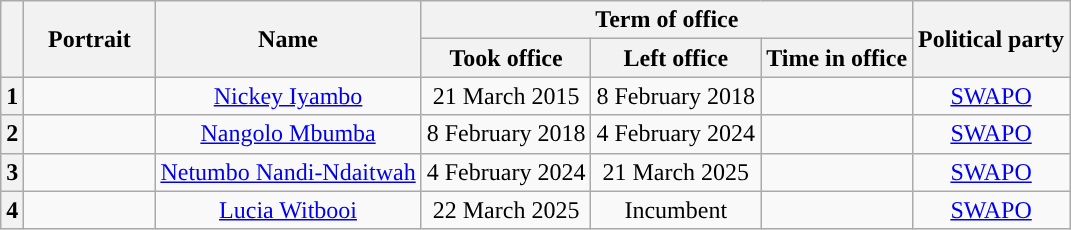<table class="wikitable" style="text-align:center">
<tr>
<th rowspan="2"></th>
<th rowspan="2" style="width:80px;">Portrait</th>
<th rowspan="2">Name<br></th>
<th colspan="3">Term of office</th>
<th rowspan="2">Political party</th>
</tr>
<tr>
<th>Took office</th>
<th>Left office</th>
<th>Time in office</th>
</tr>
<tr>
<th style="background:">1</th>
<td></td>
<td><a href='#'>Nickey Iyambo</a><br></td>
<td>21 March 2015</td>
<td>8 February 2018</td>
<td></td>
<td><a href='#'>SWAPO</a></td>
</tr>
<tr>
<th style="background:">2</th>
<td></td>
<td><a href='#'>Nangolo Mbumba</a><br></td>
<td>8 February 2018</td>
<td>4 February 2024</td>
<td></td>
<td><a href='#'>SWAPO</a></td>
</tr>
<tr>
<th style="background:">3</th>
<td></td>
<td><a href='#'>Netumbo Nandi-Ndaitwah</a><br></td>
<td>4 February 2024</td>
<td>21 March 2025</td>
<td></td>
<td><a href='#'>SWAPO</a></td>
</tr>
<tr>
<th style="background:">4</th>
<td></td>
<td><a href='#'>Lucia Witbooi</a><br></td>
<td>22 March 2025</td>
<td>Incumbent</td>
<td></td>
<td><a href='#'>SWAPO</a></td>
</tr>
</table>
